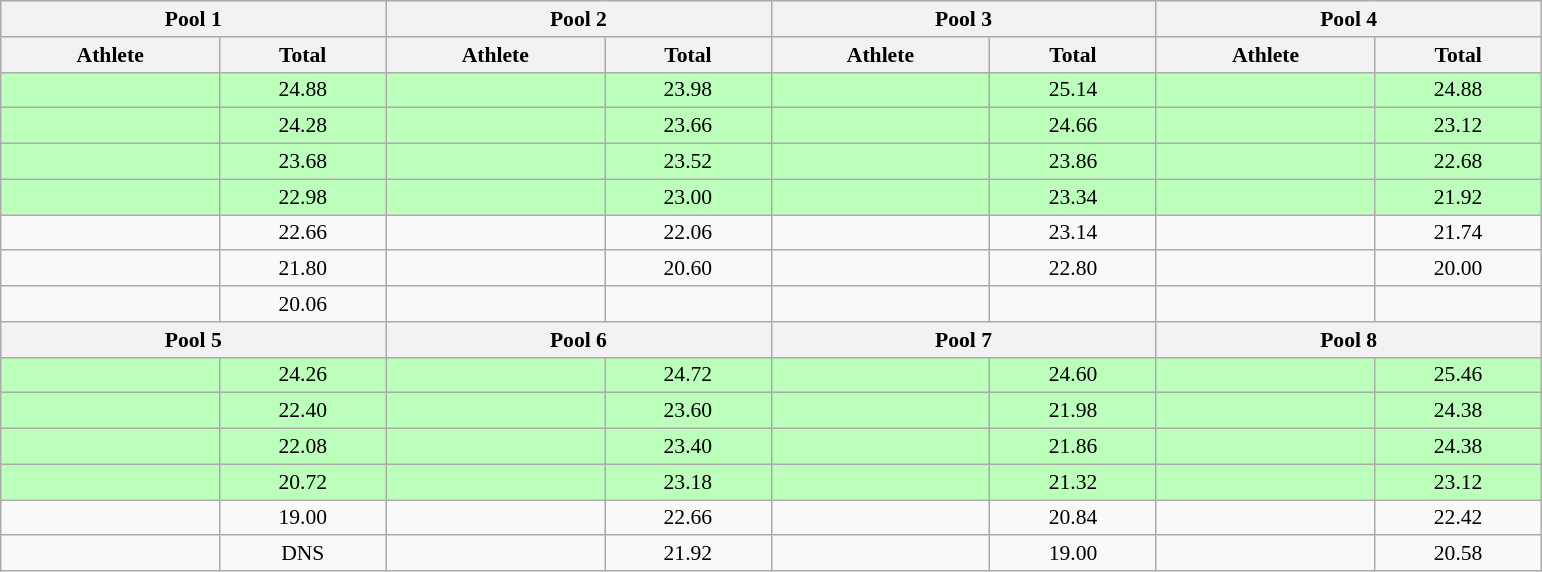<table class="wikitable" style="font-size:90%; text-align:center;">
<tr>
<th colspan=2 width=250>Pool 1</th>
<th colspan=2 width=250>Pool 2</th>
<th colspan=2 width=250>Pool 3</th>
<th colspan=2 width=250>Pool 4</th>
</tr>
<tr>
<th>Athlete</th>
<th>Total</th>
<th>Athlete</th>
<th>Total</th>
<th>Athlete</th>
<th>Total</th>
<th>Athlete</th>
<th>Total</th>
</tr>
<tr bgcolor=bbffbb>
<td align=left></td>
<td>24.88</td>
<td align=left></td>
<td>23.98</td>
<td align=left></td>
<td>25.14</td>
<td align=left></td>
<td>24.88</td>
</tr>
<tr bgcolor=bbffbb>
<td align=left></td>
<td>24.28</td>
<td align=left></td>
<td>23.66</td>
<td align=left></td>
<td>24.66</td>
<td align=left></td>
<td>23.12</td>
</tr>
<tr bgcolor=bbffbb>
<td align=left></td>
<td>23.68</td>
<td align=left></td>
<td>23.52</td>
<td align=left></td>
<td>23.86</td>
<td align=left></td>
<td>22.68</td>
</tr>
<tr bgcolor=bbffbb>
<td align=left></td>
<td>22.98</td>
<td align=left></td>
<td>23.00</td>
<td align=left></td>
<td>23.34</td>
<td align=left></td>
<td>21.92</td>
</tr>
<tr>
<td align=left></td>
<td>22.66</td>
<td align=left></td>
<td>22.06</td>
<td align=left></td>
<td>23.14</td>
<td align=left></td>
<td>21.74</td>
</tr>
<tr>
<td align=left></td>
<td>21.80</td>
<td align=left></td>
<td>20.60</td>
<td align=left></td>
<td>22.80</td>
<td align=left></td>
<td>20.00</td>
</tr>
<tr>
<td align=left></td>
<td>20.06</td>
<td></td>
<td></td>
<td></td>
<td></td>
<td></td>
<td></td>
</tr>
<tr>
<th colspan=2 align=left>Pool 5</th>
<th colspan=2 align=left>Pool 6</th>
<th colspan=2 align=left>Pool 7</th>
<th colspan=2 align=left>Pool 8</th>
</tr>
<tr bgcolor=bbffbb>
<td align=left></td>
<td>24.26</td>
<td align=left></td>
<td>24.72</td>
<td align=left></td>
<td>24.60</td>
<td align=left></td>
<td>25.46</td>
</tr>
<tr bgcolor=bbffbb>
<td align=left></td>
<td>22.40</td>
<td align=left></td>
<td>23.60</td>
<td align=left></td>
<td>21.98</td>
<td align=left></td>
<td>24.38</td>
</tr>
<tr bgcolor=bbffbb>
<td align=left></td>
<td>22.08</td>
<td align=left></td>
<td>23.40</td>
<td align=left></td>
<td>21.86</td>
<td align=left></td>
<td>24.38</td>
</tr>
<tr bgcolor=bbffbb>
<td align=left></td>
<td>20.72</td>
<td align=left></td>
<td>23.18</td>
<td align=left></td>
<td>21.32</td>
<td align=left></td>
<td>23.12</td>
</tr>
<tr>
<td align=left></td>
<td>19.00</td>
<td align=left></td>
<td>22.66</td>
<td align=left></td>
<td>20.84</td>
<td align=left></td>
<td>22.42</td>
</tr>
<tr>
<td align=left></td>
<td>DNS</td>
<td align=left></td>
<td>21.92</td>
<td align=left></td>
<td>19.00</td>
<td align=left></td>
<td>20.58</td>
</tr>
</table>
